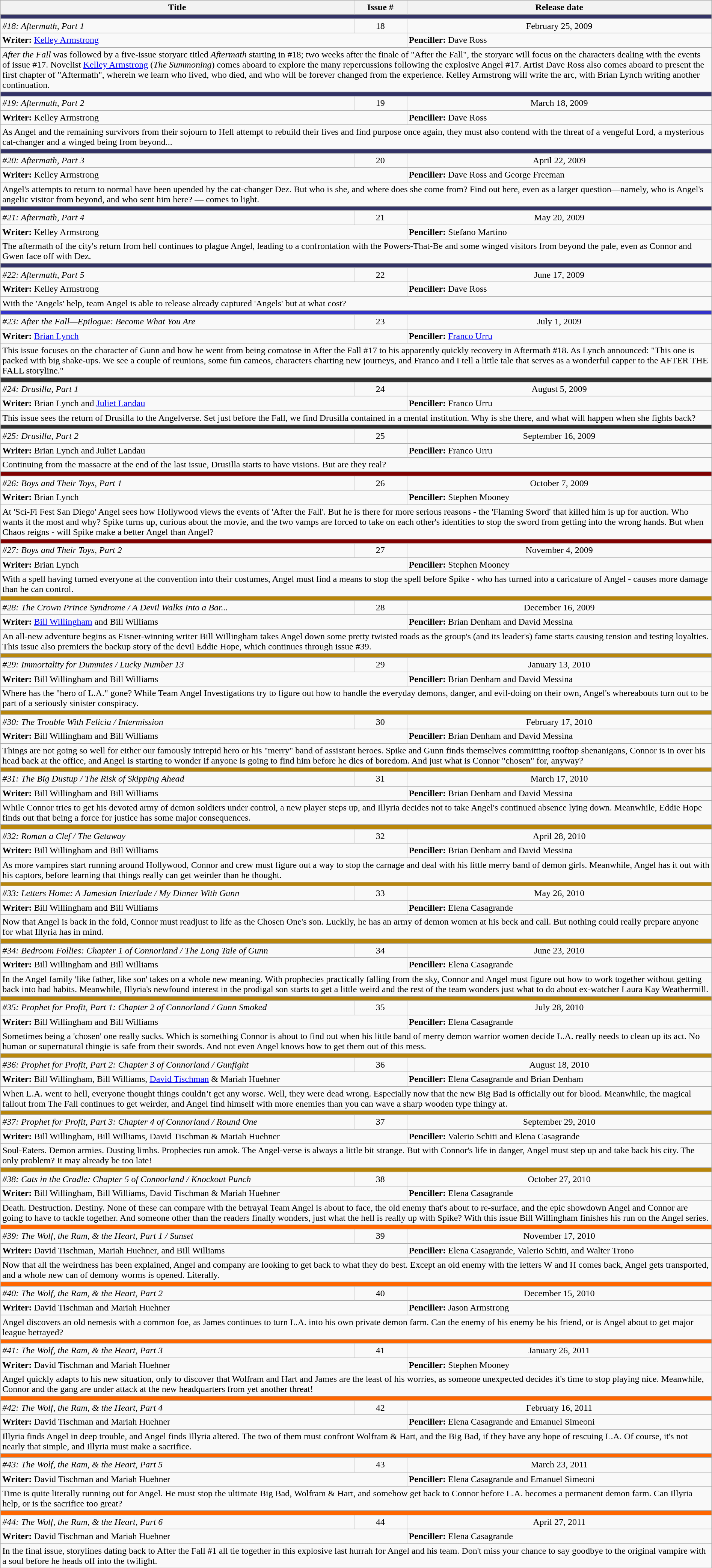<table class="wikitable mw-collapsible mw-collapsed" style="width:100%;">
<tr>
<th>Title</th>
<th>Issue #</th>
<th>Release date</th>
</tr>
<tr>
<td colspan="6" style="background:#336;"></td>
</tr>
<tr>
<td><em>#18: Aftermath, Part 1</em></td>
<td style="text-align:center;">18</td>
<td style="text-align:center;">February 25, 2009</td>
</tr>
<tr>
<td colspan="2"><strong>Writer:</strong> <a href='#'>Kelley Armstrong</a></td>
<td><strong>Penciller:</strong> Dave Ross</td>
</tr>
<tr>
<td colspan="6"><em>After the Fall</em> was followed by a five-issue storyarc titled <em>Aftermath</em> starting in #18; two weeks after the finale of "After the Fall", the storyarc will focus on the characters dealing with the events of issue #17. Novelist <a href='#'>Kelley Armstrong</a> (<em>The Summoning</em>) comes aboard to explore the many repercussions following the explosive Angel #17. Artist Dave Ross also comes aboard to present the first chapter of "Aftermath", wherein we learn who lived, who died, and who will be forever changed from the experience. Kelley Armstrong will write the arc, with Brian Lynch writing another continuation.</td>
</tr>
<tr>
<td colspan="6" style="background:#336;"></td>
</tr>
<tr>
<td><em>#19: Aftermath, Part 2</em></td>
<td style="text-align:center;">19</td>
<td style="text-align:center;">March 18, 2009</td>
</tr>
<tr>
<td colspan="2"><strong>Writer:</strong> Kelley Armstrong</td>
<td><strong>Penciller:</strong> Dave Ross</td>
</tr>
<tr>
<td colspan="6">As Angel and the remaining survivors from their sojourn to Hell attempt to rebuild their lives and find purpose once again, they must also contend with the threat of a vengeful Lord, a mysterious cat-changer and a winged being from beyond...</td>
</tr>
<tr>
<td colspan="6" style="background:#336;"></td>
</tr>
<tr>
<td><em>#20: Aftermath, Part 3</em></td>
<td style="text-align:center;">20</td>
<td style="text-align:center;">April 22, 2009</td>
</tr>
<tr>
<td colspan="2"><strong>Writer:</strong> Kelley Armstrong</td>
<td><strong>Penciller:</strong> Dave Ross and George Freeman</td>
</tr>
<tr>
<td colspan="6">Angel's attempts to return to normal have been upended by the cat-changer Dez. But who is she, and where does she come from? Find out here, even as a larger question—namely, who is Angel's angelic visitor from beyond, and who sent him here? — comes to light.</td>
</tr>
<tr>
<td colspan="6" style="background:#336;"></td>
</tr>
<tr>
<td><em>#21: Aftermath, Part 4</em></td>
<td style="text-align:center;">21</td>
<td style="text-align:center;">May 20, 2009</td>
</tr>
<tr>
<td colspan="2"><strong>Writer:</strong> Kelley Armstrong</td>
<td><strong>Penciller:</strong> Stefano Martino</td>
</tr>
<tr>
<td colspan="6">The aftermath of the city's return from hell continues to plague Angel, leading to a confrontation with the Powers-That-Be and some winged visitors from beyond the pale, even as Connor and Gwen face off with Dez.</td>
</tr>
<tr>
<td colspan="6" style="background:#336;"></td>
</tr>
<tr>
<td><em>#22: Aftermath, Part 5</em></td>
<td style="text-align:center;">22</td>
<td style="text-align:center;">June 17, 2009</td>
</tr>
<tr>
<td colspan="2"><strong>Writer:</strong> Kelley Armstrong</td>
<td><strong>Penciller:</strong> Dave Ross</td>
</tr>
<tr>
<td colspan="6">With the 'Angels' help, team Angel is able to release already captured 'Angels' but at what cost?</td>
</tr>
<tr>
<td colspan="6" style="background:#33c;"></td>
</tr>
<tr>
<td><em>#23: After the Fall—Epilogue: Become What You Are</em></td>
<td style="text-align:center;">23</td>
<td style="text-align:center;">July 1, 2009</td>
</tr>
<tr>
<td colspan="2"><strong>Writer:</strong> <a href='#'>Brian Lynch</a></td>
<td><strong>Penciller:</strong> <a href='#'>Franco Urru</a></td>
</tr>
<tr>
<td colspan="6">This issue focuses on the character of Gunn and how he went from being comatose in After the Fall #17 to his apparently quickly recovery in Aftermath #18. As Lynch announced: "This one is packed with big shake-ups. We see a couple of reunions, some fun cameos, characters charting new journeys, and Franco and I tell a little tale that serves as a wonderful capper to the AFTER THE FALL storyline."</td>
</tr>
<tr>
<td colspan="6" style="background:#333;"></td>
</tr>
<tr>
<td><em>#24: Drusilla, Part 1</em></td>
<td style="text-align:center;">24</td>
<td style="text-align:center;">August 5, 2009</td>
</tr>
<tr>
<td colspan="2"><strong>Writer:</strong> Brian Lynch and <a href='#'>Juliet Landau</a></td>
<td><strong>Penciller:</strong> Franco Urru</td>
</tr>
<tr>
<td colspan="6">This issue sees the return of Drusilla to the Angelverse. Set just before the Fall, we find Drusilla contained in a mental institution. Why is she there, and what will happen when she fights back?</td>
</tr>
<tr>
<td colspan="6" style="background:#333;"></td>
</tr>
<tr>
<td><em>#25: Drusilla, Part 2</em></td>
<td style="text-align:center;">25</td>
<td style="text-align:center;">September 16, 2009</td>
</tr>
<tr>
<td colspan="2"><strong>Writer:</strong> Brian Lynch and Juliet Landau</td>
<td><strong>Penciller:</strong> Franco Urru</td>
</tr>
<tr>
<td colspan="6">Continuing from the massacre at the end of the last issue, Drusilla starts to have visions. But are they real?</td>
</tr>
<tr>
<td colspan="6" style="background:maroon;"></td>
</tr>
<tr>
<td><em>#26: Boys and Their Toys, Part 1</em></td>
<td style="text-align:center;">26</td>
<td style="text-align:center;">October 7, 2009</td>
</tr>
<tr>
<td colspan="2"><strong>Writer:</strong> Brian Lynch</td>
<td><strong>Penciller:</strong> Stephen Mooney</td>
</tr>
<tr>
<td colspan="6">At 'Sci-Fi Fest San Diego' Angel sees how Hollywood views the events of 'After the Fall'. But he is there for more serious reasons - the 'Flaming Sword' that killed him is up for auction. Who wants it the most and why? Spike turns up, curious about the movie, and the two vamps are forced to take on each other's identities to stop the sword from getting into the wrong hands. But when Chaos reigns - will Spike make a better Angel than Angel?</td>
</tr>
<tr>
<td colspan="6" style="background:maroon;"></td>
</tr>
<tr>
<td><em>#27: Boys and Their Toys, Part 2</em></td>
<td style="text-align:center;">27</td>
<td style="text-align:center;">November 4, 2009</td>
</tr>
<tr>
<td colspan="2"><strong>Writer:</strong> Brian Lynch</td>
<td><strong>Penciller:</strong> Stephen Mooney</td>
</tr>
<tr>
<td colspan="6">With a spell having turned everyone at the convention into their costumes, Angel must find a means to stop the spell before Spike - who has turned into a caricature of Angel - causes more damage than he can control.</td>
</tr>
<tr>
<td colspan="6" style="background:#b8860b;"></td>
</tr>
<tr>
<td><em>#28: The Crown Prince Syndrome / A Devil Walks Into a Bar...</em></td>
<td style="text-align:center;">28</td>
<td style="text-align:center;">December 16, 2009</td>
</tr>
<tr>
<td colspan="2"><strong>Writer:</strong> <a href='#'>Bill Willingham</a> and Bill Williams</td>
<td><strong>Penciller:</strong> Brian Denham and David Messina</td>
</tr>
<tr>
<td colspan="6">An all-new adventure begins as Eisner-winning writer Bill Willingham takes Angel down some pretty twisted roads as the group's (and its leader's) fame starts causing tension and testing loyalties.  This issue also premiers the backup story of the devil Eddie Hope, which continues through issue #39.</td>
</tr>
<tr>
<td colspan="6" style="background:#b8860b;"></td>
</tr>
<tr>
<td><em>#29: Immortality for Dummies / Lucky Number 13</em></td>
<td style="text-align:center;">29</td>
<td style="text-align:center;">January 13, 2010</td>
</tr>
<tr>
<td colspan="2"><strong>Writer:</strong> Bill Willingham and Bill Williams</td>
<td><strong>Penciller:</strong> Brian Denham and David Messina</td>
</tr>
<tr>
<td colspan="6">Where has the "hero of L.A." gone? While Team Angel Investigations try to figure out how to handle the everyday demons, danger, and evil-doing on their own, Angel's whereabouts turn out to be part of a seriously sinister conspiracy.</td>
</tr>
<tr>
<td colspan="6" style="background:#b8860b;"></td>
</tr>
<tr>
<td><em>#30: The Trouble With Felicia / Intermission</em></td>
<td style="text-align:center;">30</td>
<td style="text-align:center;">February 17, 2010</td>
</tr>
<tr>
<td colspan="2"><strong>Writer:</strong> Bill Willingham and Bill Williams</td>
<td><strong>Penciller:</strong> Brian Denham and David Messina</td>
</tr>
<tr>
<td colspan="6">Things are not going so well for either our famously intrepid hero or his "merry" band of assistant heroes. Spike and Gunn finds themselves committing rooftop shenanigans, Connor is in over his head back at the office, and Angel is starting to wonder if anyone is going to find him before he dies of boredom. And just what is Connor "chosen" for, anyway?</td>
</tr>
<tr>
<td colspan="6" style="background:#b8860b;"></td>
</tr>
<tr>
<td><em>#31: The Big Dustup / The Risk of Skipping Ahead</em></td>
<td style="text-align:center;">31</td>
<td style="text-align:center;">March 17, 2010</td>
</tr>
<tr>
<td colspan="2"><strong>Writer:</strong> Bill Willingham and Bill Williams</td>
<td><strong>Penciller:</strong> Brian Denham and David Messina</td>
</tr>
<tr>
<td colspan="6">While Connor tries to get his devoted army of demon soldiers under control, a new player steps up, and Illyria decides not to take Angel's continued absence lying down. Meanwhile, Eddie Hope finds out that being a force for justice has some major consequences.</td>
</tr>
<tr>
<td colspan="6" style="background:#b8860b;"></td>
</tr>
<tr>
<td><em>#32: Roman a Clef / The Getaway</em></td>
<td style="text-align:center;">32</td>
<td style="text-align:center;">April 28, 2010</td>
</tr>
<tr>
<td colspan="2"><strong>Writer:</strong> Bill Willingham and Bill Williams</td>
<td><strong>Penciller:</strong> Brian Denham and David Messina</td>
</tr>
<tr>
<td colspan="6">As more vampires start running around Hollywood, Connor and crew must figure out a way to stop the carnage and deal with his little merry band of demon girls. Meanwhile, Angel has it out with his captors, before learning that things really can get weirder than he thought.</td>
</tr>
<tr>
<td colspan="6" style="background:#b8860b;"></td>
</tr>
<tr>
<td><em>#33: Letters Home: A Jamesian Interlude / My Dinner With Gunn</em></td>
<td style="text-align:center;">33</td>
<td style="text-align:center;">May 26, 2010</td>
</tr>
<tr>
<td colspan="2"><strong>Writer:</strong> Bill Willingham and Bill Williams</td>
<td><strong>Penciller:</strong> Elena Casagrande</td>
</tr>
<tr>
<td colspan="6">Now that Angel is back in the fold, Connor must readjust to life as the Chosen One's son. Luckily, he has an army of demon women at his beck and call. But nothing could really prepare anyone for what Illyria has in mind.</td>
</tr>
<tr>
<td colspan="6" style="background:#b8860b;"></td>
</tr>
<tr>
<td><em>#34: Bedroom Follies: Chapter 1 of Connorland / The Long Tale of Gunn</em></td>
<td style="text-align:center;">34</td>
<td style="text-align:center;">June 23, 2010</td>
</tr>
<tr>
<td colspan="2"><strong>Writer:</strong> Bill Willingham and Bill Williams</td>
<td><strong>Penciller:</strong> Elena Casagrande</td>
</tr>
<tr>
<td colspan="6">In the Angel family 'like father, like son' takes on a whole new meaning. With prophecies practically falling from the sky, Connor and Angel must figure out how to work together without getting back into bad habits. Meanwhile, Illyria's newfound interest in the prodigal son starts to get a little weird and the rest of the team wonders just what to do about ex-watcher Laura Kay Weathermill.</td>
</tr>
<tr>
<td colspan="6" style="background:#b8860b;"></td>
</tr>
<tr>
<td><em>#35: Prophet for Profit, Part 1: Chapter 2 of Connorland / Gunn Smoked</em></td>
<td style="text-align:center;">35</td>
<td style="text-align:center;">July 28, 2010</td>
</tr>
<tr>
<td colspan="2"><strong>Writer:</strong> Bill Willingham and Bill Williams</td>
<td><strong>Penciller:</strong> Elena Casagrande</td>
</tr>
<tr>
<td colspan="6">Sometimes being a 'chosen' one really sucks. Which is something Connor is about to find out when his little band of merry demon warrior women decide L.A. really needs to clean up its act. No human or supernatural thingie is safe from their swords. And not even Angel knows how to get them out of this mess.</td>
</tr>
<tr>
<td colspan="6" style="background:#b8860b;"></td>
</tr>
<tr>
<td><em>#36: Prophet for Profit, Part 2: Chapter 3 of Connorland / Gunfight</em></td>
<td style="text-align:center;">36</td>
<td style="text-align:center;">August 18, 2010</td>
</tr>
<tr>
<td colspan="2"><strong>Writer:</strong> Bill Willingham, Bill Williams, <a href='#'>David Tischman</a> & Mariah Huehner</td>
<td><strong>Penciller:</strong> Elena Casagrande and Brian Denham</td>
</tr>
<tr>
<td colspan="6">When L.A. went to hell, everyone thought things couldn’t get any worse. Well, they were dead wrong. Especially now that the new Big Bad is officially out for blood. Meanwhile, the magical fallout from The Fall continues to get weirder, and Angel find himself with more enemies than you can wave a sharp wooden type thingy at.</td>
</tr>
<tr>
<td colspan="6" style="background:#b8860b;"></td>
</tr>
<tr>
<td><em>#37: Prophet for Profit, Part 3: Chapter 4 of Connorland / Round One</em></td>
<td style="text-align:center;">37</td>
<td style="text-align:center;">September 29, 2010</td>
</tr>
<tr>
<td colspan="2"><strong>Writer:</strong> Bill Willingham, Bill Williams, David Tischman & Mariah Huehner</td>
<td><strong>Penciller:</strong> Valerio Schiti and Elena Casagrande</td>
</tr>
<tr>
<td colspan="6">Soul-Eaters. Demon armies. Dusting limbs. Prophecies run amok. The Angel-verse is always a little bit strange. But with Connor's life in danger, Angel must step up and take back his city. The only problem? It may already be too late!</td>
</tr>
<tr>
<td colspan="6" style="background:#b8860b;"></td>
</tr>
<tr>
<td><em>#38: Cats in the Cradle: Chapter 5 of Connorland / Knockout Punch</em></td>
<td style="text-align:center;">38</td>
<td style="text-align:center;">October 27, 2010</td>
</tr>
<tr>
<td colspan="2"><strong>Writer:</strong> Bill Willingham, Bill Williams, David Tischman & Mariah Huehner</td>
<td><strong>Penciller:</strong> Elena Casagrande</td>
</tr>
<tr>
<td colspan="6">Death. Destruction. Destiny. None of these can compare with the betrayal Team Angel is about to face, the old enemy that's about to re-surface, and the epic showdown Angel and Connor are going to have to tackle together. And someone other than the readers finally wonders, just what the hell is really up with Spike? With this issue Bill Willingham finishes his run on the Angel series.</td>
</tr>
<tr>
<td colspan="6" style="background:#f60;"></td>
</tr>
<tr>
<td><em>#39: The Wolf, the Ram, & the Heart, Part 1 / Sunset</em></td>
<td style="text-align:center;">39</td>
<td style="text-align:center;">November 17, 2010</td>
</tr>
<tr>
<td colspan="2"><strong>Writer:</strong> David Tischman, Mariah Huehner, and Bill Williams</td>
<td><strong>Penciller:</strong> Elena Casagrande, Valerio Schiti, and Walter Trono</td>
</tr>
<tr>
<td colspan="6">Now that all the weirdness has been explained, Angel and company are looking to get back to what they do best. Except an old enemy with the letters W and H comes back, Angel gets transported, and a whole new can of demony worms is opened. Literally.</td>
</tr>
<tr>
<td colspan="6" style="background:#f60;"></td>
</tr>
<tr>
<td><em>#40: The Wolf, the Ram, & the Heart, Part 2</em></td>
<td style="text-align:center;">40</td>
<td style="text-align:center;">December 15, 2010</td>
</tr>
<tr>
<td colspan="2"><strong>Writer:</strong> David Tischman and Mariah Huehner</td>
<td><strong>Penciller:</strong> Jason Armstrong</td>
</tr>
<tr>
<td colspan="6">Angel discovers an old nemesis with a common foe, as James continues to turn L.A. into his own private demon farm. Can the enemy of his enemy be his friend, or is Angel about to get major league betrayed?</td>
</tr>
<tr>
<td colspan="6" style="background:#f60;"></td>
</tr>
<tr>
<td><em>#41: The Wolf, the Ram, & the Heart, Part 3</em></td>
<td style="text-align:center;">41</td>
<td style="text-align:center;">January 26, 2011</td>
</tr>
<tr>
<td colspan="2"><strong>Writer:</strong> David Tischman and Mariah Huehner</td>
<td><strong>Penciller:</strong> Stephen Mooney</td>
</tr>
<tr>
<td colspan="6">Angel quickly adapts to his new situation, only to discover that Wolfram and Hart and James are the least of his worries, as someone unexpected decides it's time to stop playing nice. Meanwhile, Connor and the gang are under attack at the new headquarters from yet another threat!</td>
</tr>
<tr>
<td colspan="6" style="background:#f60;"></td>
</tr>
<tr>
<td><em>#42: The Wolf, the Ram, & the Heart, Part 4</em></td>
<td style="text-align:center;">42</td>
<td style="text-align:center;">February 16, 2011</td>
</tr>
<tr>
<td colspan="2"><strong>Writer:</strong> David Tischman and Mariah Huehner</td>
<td><strong>Penciller:</strong> Elena Casagrande and Emanuel Simeoni</td>
</tr>
<tr>
<td colspan="6">Illyria finds Angel in deep trouble, and Angel finds Illyria altered. The two of them must confront Wolfram & Hart, and the Big Bad, if they have any hope of rescuing L.A. Of course, it's not nearly that simple, and Illyria must make a sacrifice.</td>
</tr>
<tr>
<td colspan="6" style="background:#f60;"></td>
</tr>
<tr>
<td><em>#43: The Wolf, the Ram, & the Heart, Part 5</em></td>
<td style="text-align:center;">43</td>
<td style="text-align:center;">March 23, 2011</td>
</tr>
<tr>
<td colspan="2"><strong>Writer:</strong> David Tischman and Mariah Huehner</td>
<td><strong>Penciller:</strong> Elena Casagrande and Emanuel Simeoni</td>
</tr>
<tr>
<td colspan="6">Time is quite literally running out for Angel. He must stop the ultimate Big Bad, Wolfram & Hart, and somehow get back to Connor before L.A. becomes a permanent demon farm. Can Illyria help, or is the sacrifice too great?</td>
</tr>
<tr>
<td colspan="6" style="background:#f60;"></td>
</tr>
<tr>
<td><em>#44: The Wolf, the Ram, & the Heart, Part 6</em></td>
<td style="text-align:center;">44</td>
<td style="text-align:center;">April 27, 2011</td>
</tr>
<tr>
<td colspan="2"><strong>Writer:</strong> David Tischman and Mariah Huehner</td>
<td><strong>Penciller:</strong> Elena Casagrande</td>
</tr>
<tr>
<td colspan="6">In the final issue, storylines dating back to After the Fall #1 all tie together in this explosive last hurrah for Angel and his team. Don't miss your chance to say goodbye to the original vampire with a soul before he heads off into the twilight.</td>
</tr>
</table>
